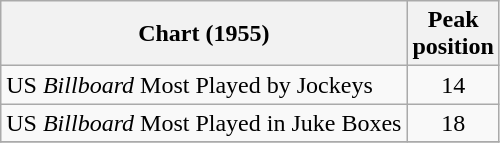<table class="wikitable sortable">
<tr>
<th align="left">Chart (1955)</th>
<th align="left">Peak<br>position</th>
</tr>
<tr>
<td>US <em>Billboard</em> Most Played by Jockeys</td>
<td style="text-align:center;">14</td>
</tr>
<tr>
<td>US <em>Billboard</em> Most Played in Juke Boxes</td>
<td style="text-align:center;">18</td>
</tr>
<tr>
</tr>
</table>
